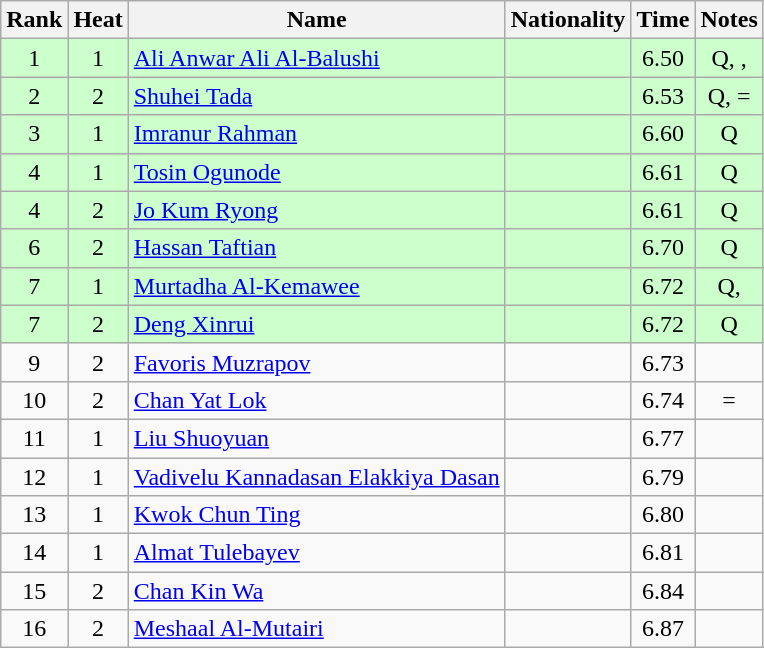<table class="wikitable sortable" style="text-align:center">
<tr>
<th>Rank</th>
<th>Heat</th>
<th>Name</th>
<th>Nationality</th>
<th>Time</th>
<th>Notes</th>
</tr>
<tr bgcolor=ccffcc>
<td>1</td>
<td>1</td>
<td align=left><a href='#'>Ali Anwar Ali Al-Balushi</a></td>
<td align=left></td>
<td>6.50</td>
<td>Q, , </td>
</tr>
<tr bgcolor=ccffcc>
<td>2</td>
<td>2</td>
<td align=left><a href='#'>Shuhei Tada</a></td>
<td align=left></td>
<td>6.53</td>
<td>Q, =</td>
</tr>
<tr bgcolor=ccffcc>
<td>3</td>
<td>1</td>
<td align=left><a href='#'>Imranur Rahman</a></td>
<td align=left></td>
<td>6.60</td>
<td>Q</td>
</tr>
<tr bgcolor=ccffcc>
<td>4</td>
<td>1</td>
<td align=left><a href='#'>Tosin Ogunode</a></td>
<td align=left></td>
<td>6.61</td>
<td>Q</td>
</tr>
<tr bgcolor=ccffcc>
<td>4</td>
<td>2</td>
<td align=left><a href='#'>Jo Kum Ryong</a></td>
<td align=left></td>
<td>6.61</td>
<td>Q</td>
</tr>
<tr bgcolor=ccffcc>
<td>6</td>
<td>2</td>
<td align=left><a href='#'>Hassan Taftian</a></td>
<td align=left></td>
<td>6.70</td>
<td>Q</td>
</tr>
<tr bgcolor=ccffcc>
<td>7</td>
<td>1</td>
<td align=left><a href='#'>Murtadha Al-Kemawee</a></td>
<td align=left></td>
<td>6.72</td>
<td>Q, </td>
</tr>
<tr bgcolor=ccffcc>
<td>7</td>
<td>2</td>
<td align=left><a href='#'>Deng Xinrui</a></td>
<td align=left></td>
<td>6.72</td>
<td>Q</td>
</tr>
<tr>
<td>9</td>
<td>2</td>
<td align=left><a href='#'>Favoris Muzrapov</a></td>
<td align=left></td>
<td>6.73</td>
<td></td>
</tr>
<tr>
<td>10</td>
<td>2</td>
<td align=left><a href='#'>Chan Yat Lok</a></td>
<td align=left></td>
<td>6.74</td>
<td>=</td>
</tr>
<tr>
<td>11</td>
<td>1</td>
<td align=left><a href='#'>Liu Shuoyuan</a></td>
<td align=left></td>
<td>6.77</td>
<td></td>
</tr>
<tr>
<td>12</td>
<td>1</td>
<td align=left><a href='#'>Vadivelu Kannadasan Elakkiya Dasan</a></td>
<td align=left></td>
<td>6.79</td>
<td></td>
</tr>
<tr>
<td>13</td>
<td>1</td>
<td align=left><a href='#'>Kwok Chun Ting</a></td>
<td align=left></td>
<td>6.80</td>
<td></td>
</tr>
<tr>
<td>14</td>
<td>1</td>
<td align=left><a href='#'>Almat Tulebayev</a></td>
<td align=left></td>
<td>6.81</td>
<td></td>
</tr>
<tr>
<td>15</td>
<td>2</td>
<td align=left><a href='#'>Chan Kin Wa</a></td>
<td align=left></td>
<td>6.84</td>
<td></td>
</tr>
<tr>
<td>16</td>
<td>2</td>
<td align=left><a href='#'>Meshaal Al-Mutairi</a></td>
<td align=left></td>
<td>6.87</td>
<td></td>
</tr>
</table>
